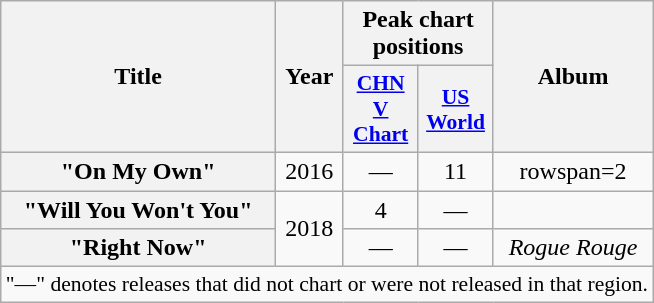<table class="wikitable plainrowheaders" style="text-align:center;" border="1">
<tr>
<th scope="col" rowspan="2">Title</th>
<th scope="col" rowspan="2">Year</th>
<th scope="col" colspan="2">Peak chart positions</th>
<th scope="col" rowspan="2">Album</th>
</tr>
<tr>
<th scope="col" style="width:3em;font-size:90%;"><a href='#'>CHN V Chart</a><br></th>
<th scope="col" style="width:3em;font-size:90%;"><a href='#'>US<br>World</a><br></th>
</tr>
<tr>
<th scope="row">"On My Own"<br></th>
<td>2016</td>
<td>—</td>
<td>11</td>
<td>rowspan=2 </td>
</tr>
<tr>
<th scope="row">"Will You Won't You" <br></th>
<td rowspan=2>2018</td>
<td>4</td>
<td>—</td>
</tr>
<tr>
<th scope="row">"Right Now"<br></th>
<td>—</td>
<td>—</td>
<td><em>Rogue Rouge</em></td>
</tr>
<tr>
<td colspan="6" style="font-size:90%">"—" denotes releases that did not chart or were not released in that region.</td>
</tr>
</table>
